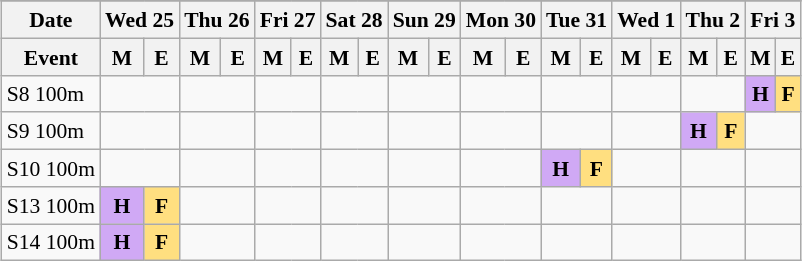<table class="wikitable" style="margin:0.5em auto; font-size:90%; line-height:1.25em;">
<tr align="center">
</tr>
<tr>
<th>Date</th>
<th colspan="2">Wed 25</th>
<th colspan="2">Thu 26</th>
<th colspan="2">Fri 27</th>
<th colspan="2">Sat 28</th>
<th colspan="2">Sun 29</th>
<th colspan="2">Mon 30</th>
<th colspan="2">Tue 31</th>
<th colspan="2">Wed 1</th>
<th colspan="2">Thu 2</th>
<th colspan="2">Fri 3</th>
</tr>
<tr>
<th>Event</th>
<th>M</th>
<th>E</th>
<th>M</th>
<th>E</th>
<th>M</th>
<th>E</th>
<th>M</th>
<th>E</th>
<th>M</th>
<th>E</th>
<th>M</th>
<th>E</th>
<th>M</th>
<th>E</th>
<th>M</th>
<th>E</th>
<th>M</th>
<th>E</th>
<th>M</th>
<th>E</th>
</tr>
<tr align="center">
<td align="left">S8 100m</td>
<td colspan="2"></td>
<td colspan="2"></td>
<td colspan="2"></td>
<td colspan="2"></td>
<td colspan="2"></td>
<td colspan="2"></td>
<td colspan="2"></td>
<td colspan="2"></td>
<td colspan="2"></td>
<td bgcolor="#D0A9F5"><strong>H</strong></td>
<td bgcolor="#FFDF80"><strong>F</strong></td>
</tr>
<tr align="center">
<td align="left">S9 100m</td>
<td colspan="2"></td>
<td colspan="2"></td>
<td colspan="2"></td>
<td colspan="2"></td>
<td colspan="2"></td>
<td colspan="2"></td>
<td colspan="2"></td>
<td colspan="2"></td>
<td bgcolor="#D0A9F5"><strong>H</strong></td>
<td bgcolor="#FFDF80"><strong>F</strong></td>
<td colspan="2"></td>
</tr>
<tr align="center">
<td align="left">S10 100m</td>
<td colspan="2"></td>
<td colspan="2"></td>
<td colspan="2"></td>
<td colspan="2"></td>
<td colspan="2"></td>
<td colspan="2"></td>
<td bgcolor="#D0A9F5"><strong>H</strong></td>
<td bgcolor="#FFDF80"><strong>F</strong></td>
<td colspan="2"></td>
<td colspan="2"></td>
<td colspan="2"></td>
</tr>
<tr align="center">
<td align="left">S13 100m</td>
<td bgcolor="#D0A9F5"><strong>H</strong></td>
<td bgcolor="#FFDF80"><strong>F</strong></td>
<td colspan="2"></td>
<td colspan="2"></td>
<td colspan="2"></td>
<td colspan="2"></td>
<td colspan="2"></td>
<td colspan="2"></td>
<td colspan="2"></td>
<td colspan="2"></td>
<td colspan="2"></td>
</tr>
<tr align="center">
<td align="left">S14 100m</td>
<td bgcolor="#D0A9F5"><strong>H</strong></td>
<td bgcolor="#FFDF80"><strong>F</strong></td>
<td colspan="2"></td>
<td colspan="2"></td>
<td colspan="2"></td>
<td colspan="2"></td>
<td colspan="2"></td>
<td colspan="2"></td>
<td colspan="2"></td>
<td colspan="2"></td>
<td colspan="2"></td>
</tr>
</table>
